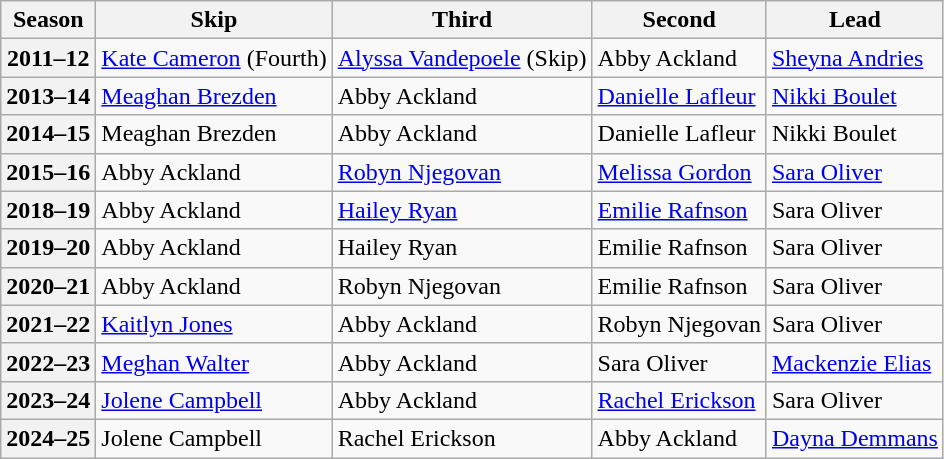<table class="wikitable">
<tr>
<th scope="col">Season</th>
<th scope="col">Skip</th>
<th scope="col">Third</th>
<th scope="col">Second</th>
<th scope="col">Lead</th>
</tr>
<tr>
<th scope="row">2011–12</th>
<td><a href='#'>Kate Cameron</a> (Fourth)</td>
<td><a href='#'>Alyssa Vandepoele</a> (Skip)</td>
<td>Abby Ackland</td>
<td><a href='#'>Sheyna Andries</a></td>
</tr>
<tr>
<th scope="row">2013–14</th>
<td><a href='#'>Meaghan Brezden</a></td>
<td>Abby Ackland</td>
<td><a href='#'>Danielle Lafleur</a></td>
<td><a href='#'>Nikki Boulet</a></td>
</tr>
<tr>
<th scope="row">2014–15</th>
<td>Meaghan Brezden</td>
<td>Abby Ackland</td>
<td>Danielle Lafleur</td>
<td>Nikki Boulet</td>
</tr>
<tr>
<th scope="row">2015–16</th>
<td>Abby Ackland</td>
<td><a href='#'>Robyn Njegovan</a></td>
<td><a href='#'>Melissa Gordon</a></td>
<td><a href='#'>Sara Oliver</a></td>
</tr>
<tr>
<th scope="row">2018–19</th>
<td>Abby Ackland</td>
<td><a href='#'>Hailey Ryan</a></td>
<td><a href='#'>Emilie Rafnson</a></td>
<td>Sara Oliver</td>
</tr>
<tr>
<th scope="row">2019–20</th>
<td>Abby Ackland</td>
<td>Hailey Ryan</td>
<td>Emilie Rafnson</td>
<td>Sara Oliver</td>
</tr>
<tr>
<th scope="row">2020–21</th>
<td>Abby Ackland</td>
<td>Robyn Njegovan</td>
<td>Emilie Rafnson</td>
<td>Sara Oliver</td>
</tr>
<tr>
<th scope="row">2021–22</th>
<td><a href='#'>Kaitlyn Jones</a></td>
<td>Abby Ackland</td>
<td>Robyn Njegovan</td>
<td>Sara Oliver</td>
</tr>
<tr>
<th scope="row">2022–23</th>
<td><a href='#'>Meghan Walter</a></td>
<td>Abby Ackland</td>
<td>Sara Oliver</td>
<td><a href='#'>Mackenzie Elias</a></td>
</tr>
<tr>
<th scope="row">2023–24</th>
<td><a href='#'>Jolene Campbell</a></td>
<td>Abby Ackland</td>
<td><a href='#'>Rachel Erickson</a></td>
<td>Sara Oliver</td>
</tr>
<tr>
<th scope="row">2024–25</th>
<td>Jolene Campbell</td>
<td>Rachel Erickson</td>
<td>Abby Ackland</td>
<td><a href='#'>Dayna Demmans</a></td>
</tr>
</table>
